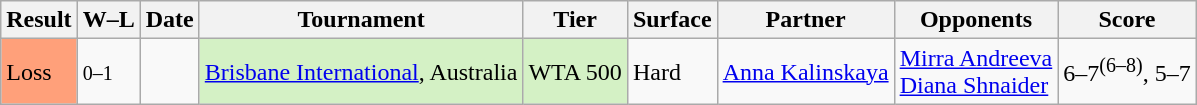<table class="wikitable">
<tr>
<th>Result</th>
<th class="unsortable">W–L</th>
<th>Date</th>
<th>Tournament</th>
<th>Tier</th>
<th>Surface</th>
<th>Partner</th>
<th>Opponents</th>
<th class="unsortable">Score</th>
</tr>
<tr>
<td bgcolor=ffa07a>Loss</td>
<td><small>0–1</small></td>
<td><a href='#'></a></td>
<td style=background:#d4f1c5><a href='#'>Brisbane International</a>, Australia</td>
<td style=background:#d4f1c5>WTA 500</td>
<td>Hard</td>
<td> <a href='#'>Anna Kalinskaya</a></td>
<td> <a href='#'>Mirra Andreeva</a> <br>  <a href='#'>Diana Shnaider</a></td>
<td>6–7<sup>(6–8)</sup>, 5–7</td>
</tr>
</table>
